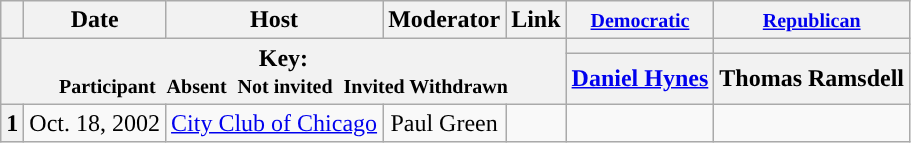<table class="wikitable" style="text-align:center;">
<tr>
<th scope="col"></th>
<th scope="col">Date</th>
<th scope="col">Host</th>
<th scope="col">Moderator</th>
<th scope="col">Link</th>
<th scope="col"><small><a href='#'>Democratic</a></small></th>
<th scope="col"><small><a href='#'>Republican</a></small></th>
</tr>
<tr>
<th colspan="5" rowspan="2">Key:<br> <small>Participant </small>  <small>Absent </small>  <small>Not invited </small>  <small>Invited  Withdrawn</small></th>
<th scope="col" style="background:"></th>
<th scope="col" style="background:"></th>
</tr>
<tr>
<th scope="col"><a href='#'>Daniel Hynes</a></th>
<th scope="col">Thomas Ramsdell</th>
</tr>
<tr>
<th>1</th>
<td style="white-space:nowrap;">Oct. 18, 2002</td>
<td style="white-space:nowrap;"><a href='#'>City Club of Chicago</a></td>
<td style="white-space:nowrap;">Paul Green</td>
<td style="white-space:nowrap;"></td>
<td></td>
<td></td>
</tr>
</table>
